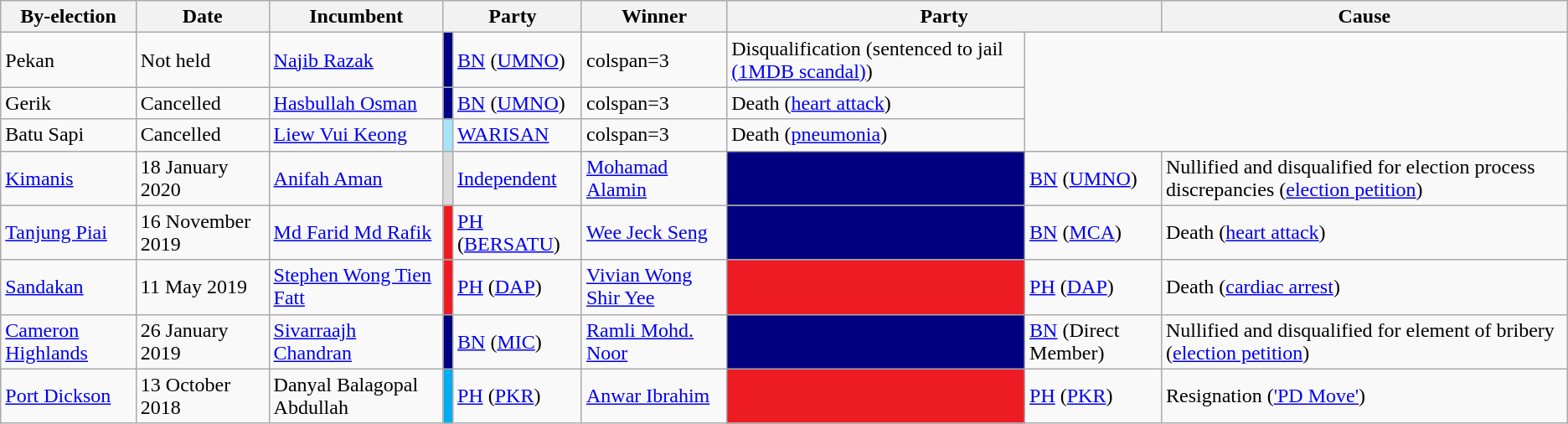<table class="wikitable">
<tr>
<th>By-election</th>
<th>Date</th>
<th>Incumbent</th>
<th colspan=2>Party</th>
<th>Winner</th>
<th colspan=2>Party</th>
<th>Cause</th>
</tr>
<tr>
<td>Pekan</td>
<td>Not held</td>
<td><a href='#'>Najib Razak</a></td>
<td bgcolor=#000080></td>
<td><a href='#'>BN</a> (<a href='#'>UMNO</a>)</td>
<td>colspan=3 </td>
<td>Disqualification (sentenced to jail <a href='#'>(1MDB scandal)</a>)</td>
</tr>
<tr>
<td>Gerik</td>
<td>Cancelled</td>
<td><a href='#'>Hasbullah Osman</a></td>
<td bgcolor=#000080></td>
<td><a href='#'>BN</a> (<a href='#'>UMNO</a>)</td>
<td>colspan=3 </td>
<td>Death (<a href='#'>heart attack</a>)</td>
</tr>
<tr>
<td>Batu Sapi</td>
<td>Cancelled</td>
<td><a href='#'>Liew Vui Keong</a></td>
<td bgcolor=#A4E5FC></td>
<td><a href='#'>WARISAN</a></td>
<td>colspan=3 </td>
<td>Death (<a href='#'>pneumonia</a>)</td>
</tr>
<tr>
<td><a href='#'>Kimanis</a></td>
<td>18 January 2020</td>
<td><a href='#'>Anifah Aman</a></td>
<td bgcolor=#DCDCDC></td>
<td><a href='#'>Independent</a></td>
<td><a href='#'>Mohamad Alamin</a></td>
<td bgcolor=#000080></td>
<td><a href='#'>BN</a> (<a href='#'>UMNO</a>)</td>
<td>Nullified and disqualified for election process discrepancies (<a href='#'>election petition</a>)</td>
</tr>
<tr>
<td><a href='#'>Tanjung Piai</a></td>
<td>16 November 2019</td>
<td><a href='#'>Md Farid Md Rafik</a></td>
<td bgcolor=ED1C24></td>
<td><a href='#'>PH</a> (<a href='#'>BERSATU</a>)</td>
<td><a href='#'>Wee Jeck Seng</a></td>
<td bgcolor=#000080></td>
<td><a href='#'>BN</a> (<a href='#'>MCA</a>)</td>
<td>Death (<a href='#'>heart attack</a>)</td>
</tr>
<tr>
<td><a href='#'>Sandakan</a></td>
<td>11 May 2019</td>
<td><a href='#'>Stephen Wong Tien Fatt</a></td>
<td bgcolor=#ED1C24></td>
<td><a href='#'>PH</a> (<a href='#'>DAP</a>)</td>
<td><a href='#'>Vivian Wong Shir Yee</a></td>
<td bgcolor=#ED1C24></td>
<td><a href='#'>PH</a> (<a href='#'>DAP</a>)</td>
<td>Death (<a href='#'>cardiac arrest</a>)</td>
</tr>
<tr>
<td><a href='#'>Cameron Highlands</a></td>
<td>26 January 2019</td>
<td><a href='#'>Sivarraajh Chandran</a></td>
<td bgcolor=#000080></td>
<td><a href='#'>BN</a> (<a href='#'>MIC</a>)</td>
<td><a href='#'>Ramli Mohd. Noor</a></td>
<td bgcolor=#000080></td>
<td><a href='#'>BN</a> (Direct Member)</td>
<td>Nullified and disqualified for element of bribery (<a href='#'>election petition</a>)</td>
</tr>
<tr>
<td><a href='#'>Port Dickson</a></td>
<td>13 October 2018</td>
<td>Danyal Balagopal Abdullah</td>
<td bgcolor=#00ADEF></td>
<td><a href='#'>PH</a> (<a href='#'>PKR</a>)</td>
<td><a href='#'>Anwar Ibrahim</a></td>
<td bgcolor=#ED1C24></td>
<td><a href='#'>PH</a> (<a href='#'>PKR</a>)</td>
<td>Resignation (<a href='#'>'PD Move'</a>)</td>
</tr>
</table>
